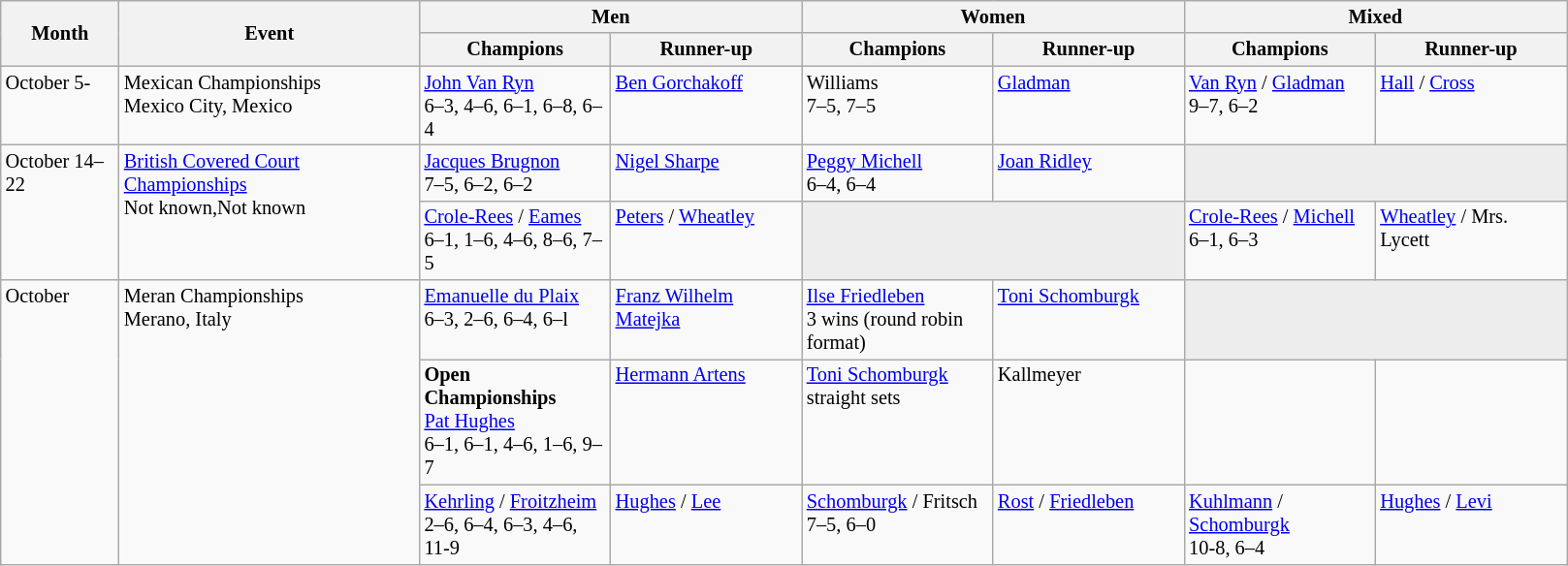<table class="wikitable" style="font-size:85%;">
<tr>
<th rowspan="2" style="width:75px;">Month</th>
<th rowspan="2" style="width:200px;">Event</th>
<th colspan="2" style="width:250px;">Men</th>
<th colspan="2" style="width:250px;">Women</th>
<th colspan="2" style="width:250px;">Mixed</th>
</tr>
<tr>
<th style="width:125px;">Champions</th>
<th style="width:125px;">Runner-up</th>
<th style="width:125px;">Champions</th>
<th style="width:125px;">Runner-up</th>
<th style="width:125px;">Champions</th>
<th style="width:125px;">Runner-up</th>
</tr>
<tr valign=top>
<td>October 5-</td>
<td>Mexican Championships<br> Mexico City, Mexico</td>
<td> <a href='#'>John Van Ryn</a><br>6–3, 4–6, 6–1, 6–8, 6–4</td>
<td> <a href='#'>Ben Gorchakoff</a></td>
<td>Williams <br> 7–5, 7–5</td>
<td> <a href='#'>Gladman</a></td>
<td> <a href='#'>Van Ryn</a> /  <a href='#'>Gladman</a><br> 9–7, 6–2</td>
<td> <a href='#'>Hall</a> /  <a href='#'>Cross</a></td>
</tr>
<tr valign=top>
<td rowspan=2>October 14–22</td>
<td rowspan="2"><a href='#'>British Covered Court Championships</a><br>Not known,Not known</td>
<td> <a href='#'>Jacques Brugnon</a><br>7–5, 6–2, 6–2</td>
<td> <a href='#'>Nigel Sharpe</a></td>
<td> <a href='#'>Peggy Michell</a><br>6–4, 6–4</td>
<td> <a href='#'>Joan Ridley</a></td>
<td style="background:#ededed;" colspan="2"></td>
</tr>
<tr valign=top>
<td> <a href='#'>Crole-Rees</a> /  <a href='#'>Eames</a><br>6–1, 1–6, 4–6, 8–6, 7–5</td>
<td> <a href='#'>Peters</a> /  <a href='#'>Wheatley</a></td>
<td style="background:#ededed;" colspan="2"></td>
<td> <a href='#'>Crole-Rees</a> /  <a href='#'>Michell</a><br>6–1, 6–3</td>
<td> <a href='#'>Wheatley</a> /  Mrs. Lycett</td>
</tr>
<tr valign=top>
<td rowspan=3>October</td>
<td rowspan="3">Meran Championships<br>Merano, Italy</td>
<td> <a href='#'>Emanuelle du Plaix</a><br>6–3, 2–6, 6–4, 6–l</td>
<td> <a href='#'>Franz Wilhelm Matejka</a></td>
<td> <a href='#'>Ilse Friedleben</a><br>3 wins (round robin format)</td>
<td> <a href='#'>Toni Schomburgk</a></td>
<td style="background:#ededed;" colspan="2"></td>
</tr>
<tr valign=top>
<td><strong>Open Championships</strong><br> <a href='#'>Pat Hughes</a><br>6–1, 6–1, 4–6, 1–6, 9–7</td>
<td> <a href='#'>Hermann Artens</a></td>
<td> <a href='#'>Toni Schomburgk</a><br>straight sets</td>
<td>Kallmeyer</td>
<td></td>
<td></td>
</tr>
<tr valign=top>
<td> <a href='#'>Kehrling</a> /  <a href='#'>Froitzheim</a><br>2–6, 6–4, 6–3, 4–6, 11-9</td>
<td> <a href='#'>Hughes</a> /  <a href='#'>Lee</a></td>
<td> <a href='#'>Schomburgk</a> / Fritsch<br>7–5, 6–0</td>
<td> <a href='#'>Rost</a> /  <a href='#'>Friedleben</a></td>
<td> <a href='#'>Kuhlmann</a> /   <a href='#'>Schomburgk</a><br>10-8, 6–4</td>
<td> <a href='#'>Hughes</a>  /  <a href='#'>Levi</a></td>
</tr>
</table>
